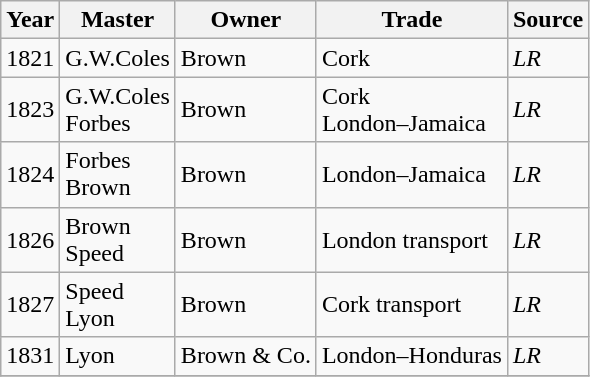<table class=" wikitable">
<tr>
<th>Year</th>
<th>Master</th>
<th>Owner</th>
<th>Trade</th>
<th>Source</th>
</tr>
<tr>
<td>1821</td>
<td>G.W.Coles</td>
<td>Brown</td>
<td>Cork</td>
<td><em>LR</em></td>
</tr>
<tr>
<td>1823</td>
<td>G.W.Coles<br>Forbes</td>
<td>Brown</td>
<td>Cork<br>London–Jamaica</td>
<td><em>LR</em></td>
</tr>
<tr>
<td>1824</td>
<td>Forbes<br>Brown</td>
<td>Brown</td>
<td>London–Jamaica</td>
<td><em>LR</em></td>
</tr>
<tr>
<td>1826</td>
<td>Brown<br>Speed</td>
<td>Brown</td>
<td>London transport</td>
<td><em>LR</em></td>
</tr>
<tr>
<td>1827</td>
<td>Speed<br>Lyon</td>
<td>Brown</td>
<td>Cork transport</td>
<td><em>LR</em></td>
</tr>
<tr>
<td>1831</td>
<td>Lyon</td>
<td>Brown & Co.</td>
<td>London–Honduras</td>
<td><em>LR</em></td>
</tr>
<tr>
</tr>
</table>
